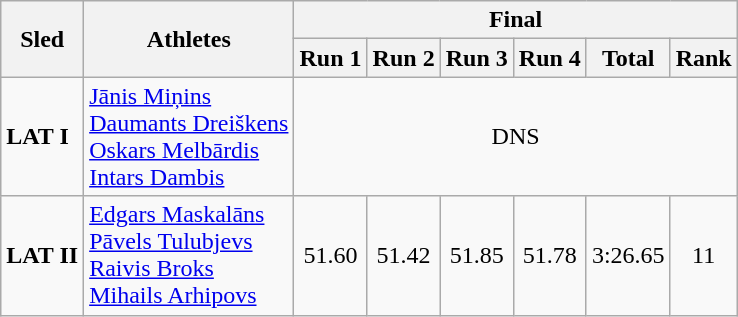<table class="wikitable">
<tr>
<th rowspan="2">Sled</th>
<th rowspan="2">Athletes</th>
<th colspan="6">Final</th>
</tr>
<tr>
<th>Run 1</th>
<th>Run 2</th>
<th>Run 3</th>
<th>Run 4</th>
<th>Total</th>
<th>Rank</th>
</tr>
<tr>
<td><strong>LAT I</strong></td>
<td><a href='#'>Jānis Miņins</a><br><a href='#'>Daumants Dreiškens</a><br><a href='#'>Oskars Melbārdis</a><br><a href='#'>Intars Dambis</a></td>
<td colspan="6" align=center>DNS</td>
</tr>
<tr>
<td><strong>LAT II</strong></td>
<td><a href='#'>Edgars Maskalāns</a><br><a href='#'>Pāvels Tulubjevs</a><br><a href='#'>Raivis Broks</a><br><a href='#'>Mihails Arhipovs</a></td>
<td align="center">51.60</td>
<td align="center">51.42</td>
<td align="center">51.85</td>
<td align="center">51.78</td>
<td align="center">3:26.65</td>
<td align="center">11</td>
</tr>
</table>
